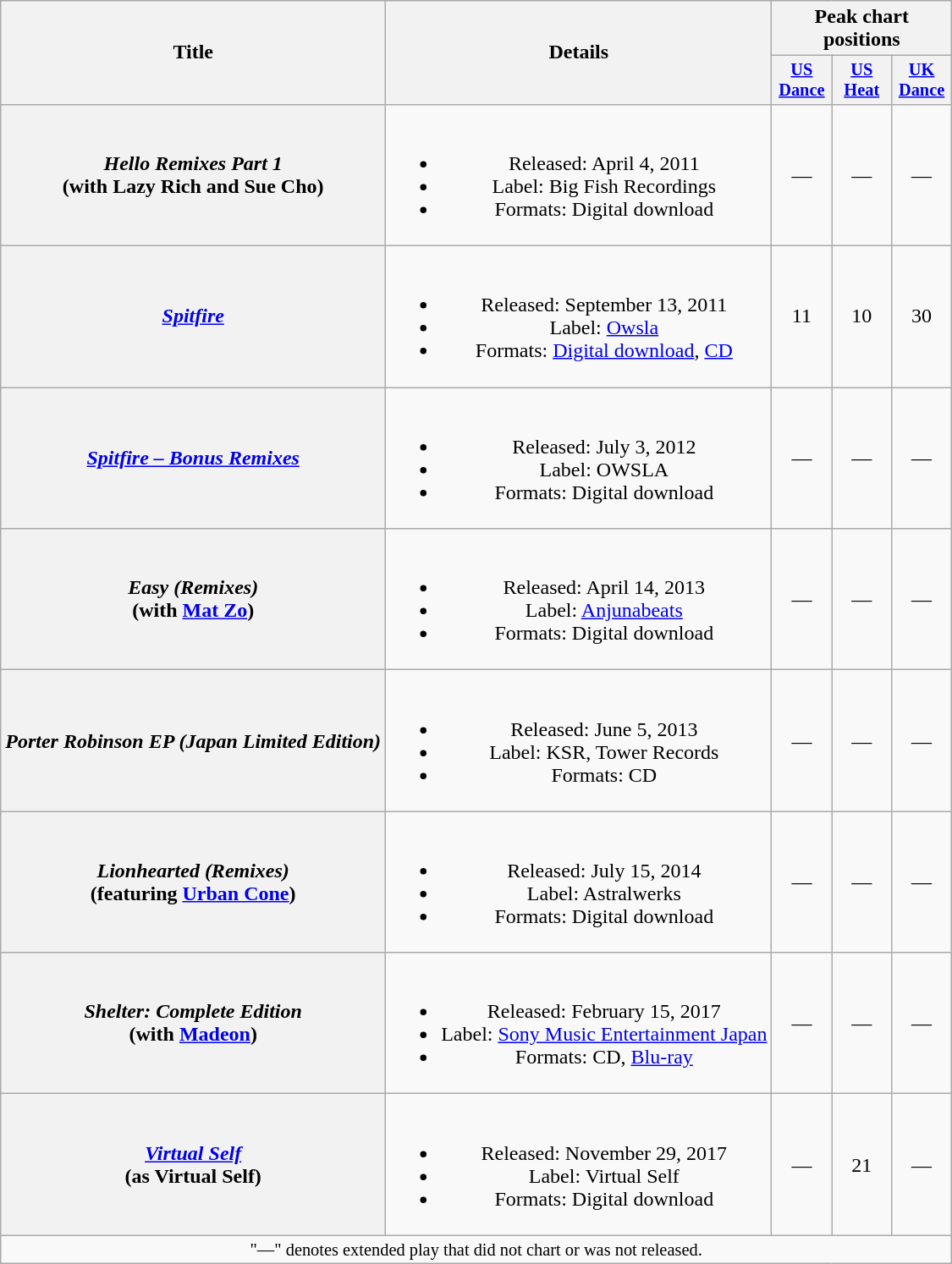<table class="wikitable plainrowheaders" style="text-align:center;">
<tr>
<th scope="col" rowspan="2">Title</th>
<th scope="col" rowspan="2">Details</th>
<th scope="col" colspan="3">Peak chart positions</th>
</tr>
<tr>
<th scope="col" style="width:3em;font-size:85%;"><a href='#'>US<br>Dance</a><br></th>
<th scope="col" style="width:3em;font-size:85%;"><a href='#'>US<br>Heat</a><br></th>
<th scope="col" style="width:3em;font-size:85%;"><a href='#'>UK<br>Dance</a><br></th>
</tr>
<tr>
<th scope="row"><em>Hello Remixes Part 1</em><br><span>(with Lazy Rich and Sue Cho)</span></th>
<td><br><ul><li>Released: April 4, 2011</li><li>Label: Big Fish Recordings</li><li>Formats: Digital download</li></ul></td>
<td>—</td>
<td>—</td>
<td>—</td>
</tr>
<tr>
<th scope="row"><em><a href='#'>Spitfire</a></em></th>
<td><br><ul><li>Released: September 13, 2011</li><li>Label: <a href='#'>Owsla</a></li><li>Formats: <a href='#'>Digital download</a>, <a href='#'>CD</a></li></ul></td>
<td>11</td>
<td>10</td>
<td>30</td>
</tr>
<tr>
<th scope="row"><em><a href='#'>Spitfire – Bonus Remixes</a></em></th>
<td><br><ul><li>Released: July 3, 2012</li><li>Label: OWSLA</li><li>Formats: Digital download</li></ul></td>
<td>—</td>
<td>—</td>
<td>—</td>
</tr>
<tr>
<th scope="row"><em>Easy (Remixes)</em><br><span>(with <a href='#'>Mat Zo</a>)</span></th>
<td><br><ul><li>Released: April 14, 2013</li><li>Label: <a href='#'>Anjunabeats</a></li><li>Formats: Digital download</li></ul></td>
<td>—</td>
<td>—</td>
<td>—</td>
</tr>
<tr>
<th scope="row"><em>Porter Robinson EP (Japan Limited Edition)</em></th>
<td><br><ul><li>Released: June 5, 2013</li><li>Label: KSR, Tower Records</li><li>Formats: CD</li></ul></td>
<td>—</td>
<td>—</td>
<td>—</td>
</tr>
<tr>
<th scope="row"><em>Lionhearted (Remixes)</em><br><span>(featuring <a href='#'>Urban Cone</a>)</span></th>
<td><br><ul><li>Released: July 15, 2014</li><li>Label: Astralwerks</li><li>Formats: Digital download</li></ul></td>
<td>—</td>
<td>—</td>
<td>—</td>
</tr>
<tr>
<th scope="row"><em>Shelter: Complete Edition</em><br><span>(with <a href='#'>Madeon</a>)</span></th>
<td><br><ul><li>Released: February 15, 2017</li><li>Label: <a href='#'>Sony Music Entertainment Japan</a></li><li>Formats: CD, <a href='#'>Blu-ray</a></li></ul></td>
<td>—</td>
<td>—</td>
<td>—</td>
</tr>
<tr>
<th scope="row"><em><a href='#'>Virtual Self</a></em><br><span>(as Virtual Self)</span></th>
<td><br><ul><li>Released: November 29, 2017</li><li>Label: Virtual Self</li><li>Formats: Digital download</li></ul></td>
<td>—</td>
<td>21</td>
<td>—</td>
</tr>
<tr>
<td colspan="9" style="font-size:85%">"—" denotes extended play that did not chart or was not released.</td>
</tr>
</table>
